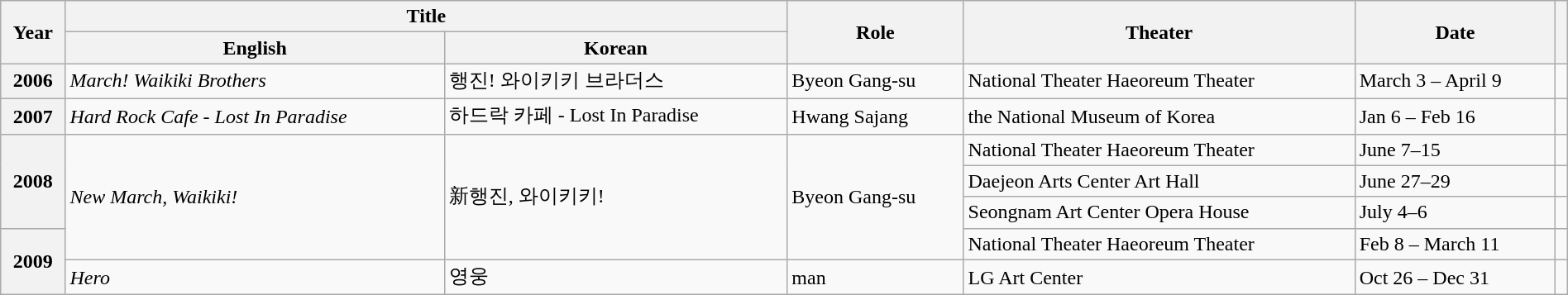<table class="wikitable plainrowheaders sortable" style="text-align:left; font-size:100%; padding:0 auto; width:100%; margin:auto">
<tr>
<th rowspan="2" scope="col">Year</th>
<th colspan="2" scope="col">Title</th>
<th rowspan="2" scope="col">Role</th>
<th rowspan="2" scope="col">Theater</th>
<th rowspan="2" scope="col">Date</th>
<th scope="col" rowspan="2" class="unsortable"></th>
</tr>
<tr>
<th>English</th>
<th>Korean</th>
</tr>
<tr>
<th scope="row">2006</th>
<td><em>March! Waikiki Brothers</em></td>
<td>행진! 와이키키 브라더스</td>
<td>Byeon Gang-su</td>
<td>National Theater Haeoreum Theater</td>
<td>March 3 – April 9</td>
<td style="text-align:center"></td>
</tr>
<tr>
<th scope="row">2007</th>
<td><em>Hard Rock Cafe - Lost In Paradise</em></td>
<td>하드락 카페 - Lost In Paradise</td>
<td>Hwang Sajang</td>
<td>the National Museum of Korea</td>
<td>Jan 6 – Feb 16</td>
<td style="text-align:center"></td>
</tr>
<tr>
<th scope="row" rowspan="3">2008</th>
<td rowspan="4"><em>New March, Waikiki! </em></td>
<td rowspan="4">新행진, 와이키키!</td>
<td rowspan="4">Byeon Gang-su</td>
<td>National Theater Haeoreum Theater</td>
<td>June 7–15</td>
<td style="text-align:center"></td>
</tr>
<tr>
<td>Daejeon Arts Center Art Hall</td>
<td>June 27–29</td>
<td style="text-align:center"></td>
</tr>
<tr>
<td>Seongnam Art Center Opera House</td>
<td>July 4–6</td>
<td style="text-align:center"></td>
</tr>
<tr>
<th scope="row" rowspan="2">2009</th>
<td>National Theater Haeoreum Theater</td>
<td>Feb 8 – March 11</td>
<td style="text-align:center"></td>
</tr>
<tr>
<td><em>Hero</em></td>
<td>영웅</td>
<td>man</td>
<td>LG Art Center</td>
<td>Oct 26 – Dec 31</td>
<td style="text-align:center"></td>
</tr>
</table>
